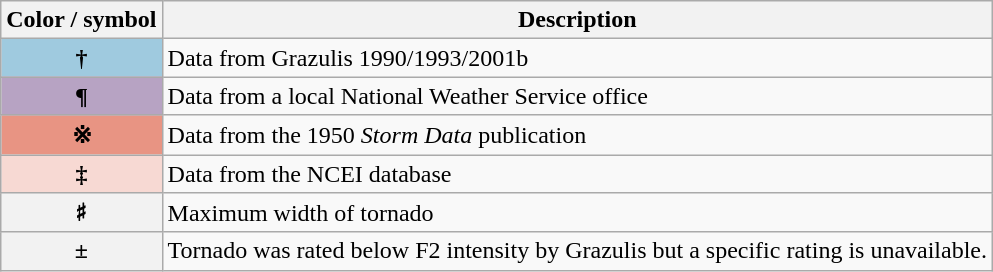<table class="wikitable">
<tr>
<th scope="col">Color / symbol</th>
<th scope="col">Description</th>
</tr>
<tr>
<th scope="row" style="background-color:#9FCADF;">†</th>
<td>Data from Grazulis 1990/1993/2001b</td>
</tr>
<tr>
<th scope="row" style="background-color:#B7A3C3;">¶</th>
<td>Data from a local National Weather Service office</td>
</tr>
<tr>
<th scope="row" style="background-color:#E89483;">※</th>
<td>Data from the 1950 <em>Storm Data</em> publication</td>
</tr>
<tr>
<th scope="row" style="background-color:#F7D9D3;">‡</th>
<td>Data from the NCEI database</td>
</tr>
<tr>
<th scope="row">♯</th>
<td>Maximum width of tornado</td>
</tr>
<tr>
<th scope="row">±</th>
<td>Tornado was rated below F2 intensity by Grazulis but a specific rating is unavailable.</td>
</tr>
</table>
